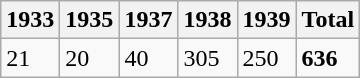<table class="wikitable">
<tr>
<th>1933</th>
<th>1935</th>
<th>1937</th>
<th>1938</th>
<th>1939</th>
<th>Total</th>
</tr>
<tr>
<td>21</td>
<td>20</td>
<td>40</td>
<td>305</td>
<td>250</td>
<td><strong>636</strong></td>
</tr>
</table>
